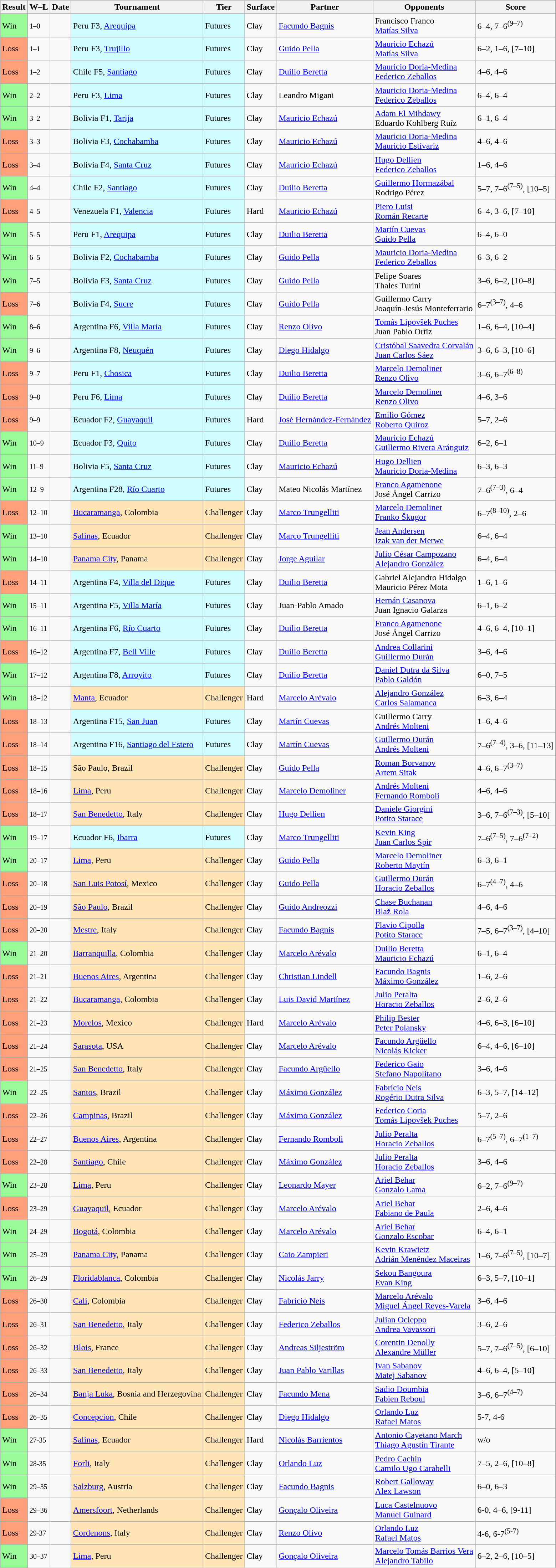<table class="sortable wikitable">
<tr>
<th>Result</th>
<th class="unsortable">W–L</th>
<th>Date</th>
<th>Tournament</th>
<th>Tier</th>
<th>Surface</th>
<th>Partner</th>
<th>Opponents</th>
<th class="unsortable">Score</th>
</tr>
<tr>
<td bgcolor=98FB98>Win</td>
<td><small>1–0</small></td>
<td></td>
<td style="background:#cffcff;">Peru F3, <a href='#'>Arequipa</a></td>
<td style="background:#cffcff;">Futures</td>
<td>Clay</td>
<td> <a href='#'>Facundo Bagnis</a></td>
<td> Francisco Franco<br> <a href='#'>Matías Silva</a></td>
<td>6–4, 7–6<sup>(9–7)</sup></td>
</tr>
<tr>
<td bgcolor=FFA07A>Loss</td>
<td><small>1–1</small></td>
<td></td>
<td style="background:#cffcff;">Peru F3, <a href='#'>Trujillo</a></td>
<td style="background:#cffcff;">Futures</td>
<td>Clay</td>
<td> <a href='#'>Guido Pella</a></td>
<td> <a href='#'>Mauricio Echazú</a><br> <a href='#'>Matías Silva</a></td>
<td>6–2, 1–6, [7–10]</td>
</tr>
<tr>
<td bgcolor=FFA07A>Loss</td>
<td><small>1–2</small></td>
<td></td>
<td style="background:#cffcff;">Chile F5, <a href='#'>Santiago</a></td>
<td style="background:#cffcff;">Futures</td>
<td>Clay</td>
<td> <a href='#'>Duilio Beretta</a></td>
<td> <a href='#'>Mauricio Doria-Medina</a><br> <a href='#'>Federico Zeballos</a></td>
<td>4–6, 4–6</td>
</tr>
<tr>
<td bgcolor=98FB98>Win</td>
<td><small>2–2</small></td>
<td></td>
<td style="background:#cffcff;">Peru F3, <a href='#'>Lima</a></td>
<td style="background:#cffcff;">Futures</td>
<td>Clay</td>
<td> Leandro Migani</td>
<td> <a href='#'>Mauricio Doria-Medina</a><br> <a href='#'>Federico Zeballos</a></td>
<td>6–4, 6–4</td>
</tr>
<tr>
<td bgcolor=98FB98>Win</td>
<td><small>3–2</small></td>
<td></td>
<td style="background:#cffcff;">Bolivia F1, <a href='#'>Tarija</a></td>
<td style="background:#cffcff;">Futures</td>
<td>Clay</td>
<td> <a href='#'>Mauricio Echazú</a></td>
<td> <a href='#'>Adam El Mihdawy</a><br> Eduardo Kohlberg Ruíz</td>
<td>6–1, 6–4</td>
</tr>
<tr>
<td bgcolor=FFA07A>Loss</td>
<td><small>3–3</small></td>
<td></td>
<td style="background:#cffcff;">Bolivia F3, <a href='#'>Cochabamba</a></td>
<td style="background:#cffcff;">Futures</td>
<td>Clay</td>
<td> <a href='#'>Mauricio Echazú</a></td>
<td> <a href='#'>Mauricio Doria-Medina</a><br> <a href='#'>Mauricio Estívariz</a></td>
<td>4–6, 4–6</td>
</tr>
<tr>
<td bgcolor=FFA07A>Loss</td>
<td><small>3–4</small></td>
<td></td>
<td style="background:#cffcff;">Bolivia F4, <a href='#'>Santa Cruz</a></td>
<td style="background:#cffcff;">Futures</td>
<td>Clay</td>
<td> <a href='#'>Mauricio Echazú</a></td>
<td> <a href='#'>Hugo Dellien</a><br> <a href='#'>Federico Zeballos</a></td>
<td>1–6, 4–6</td>
</tr>
<tr>
<td bgcolor=98FB98>Win</td>
<td><small>4–4</small></td>
<td></td>
<td style="background:#cffcff;">Chile F2, <a href='#'>Santiago</a></td>
<td style="background:#cffcff;">Futures</td>
<td>Clay</td>
<td> <a href='#'>Duilio Beretta</a></td>
<td> <a href='#'>Guillermo Hormazábal</a><br> Rodrigo Pérez</td>
<td>5–7, 7–6<sup>(7–5)</sup>, [10–5]</td>
</tr>
<tr>
<td bgcolor=FFA07A>Loss</td>
<td><small>4–5</small></td>
<td></td>
<td style="background:#cffcff;">Venezuela F1, <a href='#'>Valencia</a></td>
<td style="background:#cffcff;">Futures</td>
<td>Hard</td>
<td> <a href='#'>Mauricio Echazú</a></td>
<td> <a href='#'>Piero Luisi</a><br> <a href='#'>Román Recarte</a></td>
<td>6–4, 3–6, [7–10]</td>
</tr>
<tr>
<td bgcolor=98FB98>Win</td>
<td><small>5–5</small></td>
<td></td>
<td style="background:#cffcff;">Peru F1, <a href='#'>Arequipa</a></td>
<td style="background:#cffcff;">Futures</td>
<td>Clay</td>
<td> <a href='#'>Duilio Beretta</a></td>
<td> <a href='#'>Martín Cuevas</a><br> <a href='#'>Guido Pella</a></td>
<td>6–4, 6–0</td>
</tr>
<tr>
<td bgcolor=98FB98>Win</td>
<td><small>6–5</small></td>
<td></td>
<td style="background:#cffcff;">Bolivia F2, <a href='#'>Cochabamba</a></td>
<td style="background:#cffcff;">Futures</td>
<td>Clay</td>
<td> <a href='#'>Guido Pella</a></td>
<td> <a href='#'>Mauricio Doria-Medina</a><br> <a href='#'>Federico Zeballos</a></td>
<td>6–3, 6–2</td>
</tr>
<tr>
<td bgcolor=98FB98>Win</td>
<td><small>7–5</small></td>
<td></td>
<td style="background:#cffcff;">Bolivia F3, <a href='#'>Santa Cruz</a></td>
<td style="background:#cffcff;">Futures</td>
<td>Clay</td>
<td> <a href='#'>Guido Pella</a></td>
<td> Felipe Soares<br> Thales Turini</td>
<td>3–6, 6–2, [10–8]</td>
</tr>
<tr>
<td bgcolor=FFA07A>Loss</td>
<td><small>7–6</small></td>
<td></td>
<td style="background:#cffcff;">Bolivia F4, <a href='#'>Sucre</a></td>
<td style="background:#cffcff;">Futures</td>
<td>Clay</td>
<td> <a href='#'>Guido Pella</a></td>
<td> Guillermo Carry<br> Joaquín-Jesús Monteferrario</td>
<td>6–7<sup>(3–7)</sup>, 4–6</td>
</tr>
<tr>
<td bgcolor=98FB98>Win</td>
<td><small>8–6</small></td>
<td></td>
<td style="background:#cffcff;">Argentina F6, <a href='#'>Villa María</a></td>
<td style="background:#cffcff;">Futures</td>
<td>Clay</td>
<td> <a href='#'>Renzo Olivo</a></td>
<td> <a href='#'>Tomás Lipovšek Puches</a><br> Juan Pablo Ortiz</td>
<td>1–6, 6–4, [10–4]</td>
</tr>
<tr>
<td bgcolor=98FB98>Win</td>
<td><small>9–6</small></td>
<td></td>
<td style="background:#cffcff;">Argentina F8, <a href='#'>Neuquén</a></td>
<td style="background:#cffcff;">Futures</td>
<td>Clay</td>
<td> <a href='#'>Diego Hidalgo</a></td>
<td> <a href='#'>Cristóbal Saavedra Corvalán</a><br> <a href='#'>Juan Carlos Sáez</a></td>
<td>3–6, 6–3, [10–6]</td>
</tr>
<tr>
<td bgcolor=FFA07A>Loss</td>
<td><small>9–7</small></td>
<td></td>
<td style="background:#cffcff;">Peru F1, <a href='#'>Chosica</a></td>
<td style="background:#cffcff;">Futures</td>
<td>Clay</td>
<td> <a href='#'>Duilio Beretta</a></td>
<td> <a href='#'>Marcelo Demoliner</a><br> <a href='#'>Renzo Olivo</a></td>
<td>3–6, 6–7<sup>(6–8)</sup></td>
</tr>
<tr>
<td bgcolor=FFA07A>Loss</td>
<td><small>9–8</small></td>
<td></td>
<td style="background:#cffcff;">Peru F6, <a href='#'>Lima</a></td>
<td style="background:#cffcff;">Futures</td>
<td>Clay</td>
<td> <a href='#'>Duilio Beretta</a></td>
<td> <a href='#'>Marcelo Demoliner</a><br> <a href='#'>Renzo Olivo</a></td>
<td>4–6, 3–6</td>
</tr>
<tr>
<td bgcolor=FFA07A>Loss</td>
<td><small>9–9</small></td>
<td></td>
<td style="background:#cffcff;">Ecuador F2, <a href='#'>Guayaquil</a></td>
<td style="background:#cffcff;">Futures</td>
<td>Hard</td>
<td> <a href='#'>José Hernández-Fernández</a></td>
<td> <a href='#'>Emilio Gómez</a><br> <a href='#'>Roberto Quiroz</a></td>
<td>5–7, 2–6</td>
</tr>
<tr>
<td bgcolor=98FB98>Win</td>
<td><small>10–9</small></td>
<td></td>
<td style="background:#cffcff;">Ecuador F3, <a href='#'>Quito</a></td>
<td style="background:#cffcff;">Futures</td>
<td>Clay</td>
<td> <a href='#'>Duilio Beretta</a></td>
<td> <a href='#'>Mauricio Echazú</a><br> <a href='#'>Guillermo Rivera Aránguiz</a></td>
<td>6–2, 6–1</td>
</tr>
<tr>
<td bgcolor=98FB98>Win</td>
<td><small>11–9</small></td>
<td></td>
<td style="background:#cffcff;">Bolivia F5, <a href='#'>Santa Cruz</a></td>
<td style="background:#cffcff;">Futures</td>
<td>Clay</td>
<td> <a href='#'>Mauricio Echazú</a></td>
<td> <a href='#'>Hugo Dellien</a><br> <a href='#'>Mauricio Doria-Medina</a></td>
<td>6–3, 6–3</td>
</tr>
<tr>
<td bgcolor=98FB98>Win</td>
<td><small>12–9</small></td>
<td></td>
<td style="background:#cffcff;">Argentina F28, <a href='#'>Río Cuarto</a></td>
<td style="background:#cffcff;">Futures</td>
<td>Clay</td>
<td> Mateo Nicolás Martínez</td>
<td> <a href='#'>Franco Agamenone</a><br> José Ángel Carrizo</td>
<td>7–6<sup>(7–3)</sup>, 6–4</td>
</tr>
<tr>
<td bgcolor=FFA07A>Loss</td>
<td><small>12–10</small></td>
<td><a href='#'></a></td>
<td style="background:moccasin;"><a href='#'>Bucaramanga</a>, Colombia</td>
<td style="background:moccasin;">Challenger</td>
<td>Clay</td>
<td> <a href='#'>Marco Trungelliti</a></td>
<td> <a href='#'>Marcelo Demoliner</a><br> <a href='#'>Franko Škugor</a></td>
<td>6–7<sup>(8–10)</sup>, 2–6</td>
</tr>
<tr>
<td bgcolor=98FB98>Win</td>
<td><small>13–10</small></td>
<td><a href='#'></a></td>
<td style="background:moccasin;"><a href='#'>Salinas</a>, Ecuador</td>
<td style="background:moccasin;">Challenger</td>
<td>Clay</td>
<td> <a href='#'>Marco Trungelliti</a></td>
<td> <a href='#'>Jean Andersen</a><br> <a href='#'>Izak van der Merwe</a></td>
<td>6–4, 6–4</td>
</tr>
<tr>
<td bgcolor=98FB98>Win</td>
<td><small>14–10</small></td>
<td><a href='#'></a></td>
<td style="background:moccasin;"><a href='#'>Panama City</a>, Panama</td>
<td style="background:moccasin;">Challenger</td>
<td>Clay</td>
<td> <a href='#'>Jorge Aguilar</a></td>
<td> <a href='#'>Julio César Campozano</a><br> <a href='#'>Alejandro González</a></td>
<td>6–4, 6–4</td>
</tr>
<tr>
<td bgcolor=FFA07A>Loss</td>
<td><small>14–11</small></td>
<td></td>
<td style="background:#cffcff;">Argentina F4, <a href='#'>Villa del Dique</a></td>
<td style="background:#cffcff;">Futures</td>
<td>Clay</td>
<td> <a href='#'>Duilio Beretta</a></td>
<td> Gabriel Alejandro Hidalgo<br> Mauricio Pérez Mota</td>
<td>1–6, 1–6</td>
</tr>
<tr>
<td bgcolor=98FB98>Win</td>
<td><small>15–11</small></td>
<td></td>
<td style="background:#cffcff;">Argentina F5, <a href='#'>Villa María</a></td>
<td style="background:#cffcff;">Futures</td>
<td>Clay</td>
<td> Juan-Pablo Amado</td>
<td> <a href='#'>Hernán Casanova</a><br> Juan Ignacio Galarza</td>
<td>6–1, 6–2</td>
</tr>
<tr>
<td bgcolor=98FB98>Win</td>
<td><small>16–11</small></td>
<td></td>
<td style="background:#cffcff;">Argentina F6, <a href='#'>Río Cuarto</a></td>
<td style="background:#cffcff;">Futures</td>
<td>Clay</td>
<td> <a href='#'>Duilio Beretta</a></td>
<td> <a href='#'>Franco Agamenone</a><br> José Ángel Carrizo</td>
<td>4–6, 6–4, [10–1]</td>
</tr>
<tr>
<td bgcolor=FFA07A>Loss</td>
<td><small>16–12</small></td>
<td></td>
<td style="background:#cffcff;">Argentina F7, <a href='#'>Bell Ville</a></td>
<td style="background:#cffcff;">Futures</td>
<td>Clay</td>
<td> <a href='#'>Duilio Beretta</a></td>
<td> <a href='#'>Andrea Collarini</a><br> <a href='#'>Guillermo Durán</a></td>
<td>3–6, 4–6</td>
</tr>
<tr>
<td bgcolor=98FB98>Win</td>
<td><small>17–12</small></td>
<td></td>
<td style="background:#cffcff;">Argentina F8, <a href='#'>Arroyito</a></td>
<td style="background:#cffcff;">Futures</td>
<td>Clay</td>
<td> <a href='#'>Duilio Beretta</a></td>
<td> <a href='#'>Daniel Dutra da Silva</a><br> <a href='#'>Pablo Galdón</a></td>
<td>6–0, 7–5</td>
</tr>
<tr>
<td bgcolor=98FB98>Win</td>
<td><small>18–12</small></td>
<td><a href='#'></a></td>
<td style="background:moccasin;"><a href='#'>Manta</a>, Ecuador</td>
<td style="background:moccasin;">Challenger</td>
<td>Hard</td>
<td> <a href='#'>Marcelo Arévalo</a></td>
<td> <a href='#'>Alejandro González</a><br> <a href='#'>Carlos Salamanca</a></td>
<td>6–3, 6–4</td>
</tr>
<tr>
<td bgcolor=FFA07A>Loss</td>
<td><small>18–13</small></td>
<td></td>
<td style="background:#cffcff;">Argentina F15, <a href='#'>San Juan</a></td>
<td style="background:#cffcff;">Futures</td>
<td>Clay</td>
<td> <a href='#'>Martín Cuevas</a></td>
<td> Guillermo Carry<br> <a href='#'>Andrés Molteni</a></td>
<td>1–6, 4–6</td>
</tr>
<tr>
<td bgcolor=FFA07A>Loss</td>
<td><small>18–14</small></td>
<td></td>
<td style="background:#cffcff;">Argentina F16, <a href='#'>Santiago del Estero</a></td>
<td style="background:#cffcff;">Futures</td>
<td>Clay</td>
<td> <a href='#'>Martín Cuevas</a></td>
<td> <a href='#'>Guillermo Durán</a><br> <a href='#'>Andrés Molteni</a></td>
<td>7–6<sup>(7–4)</sup>, 3–6, [11–13]</td>
</tr>
<tr>
<td bgcolor=FFA07A>Loss</td>
<td><small>18–15</small></td>
<td><a href='#'></a></td>
<td style="background:moccasin;">São Paulo, Brazil</td>
<td style="background:moccasin;">Challenger</td>
<td>Clay</td>
<td> <a href='#'>Guido Pella</a></td>
<td> <a href='#'>Roman Borvanov</a><br> <a href='#'>Artem Sitak</a></td>
<td>4–6, 6–7<sup>(3–7)</sup></td>
</tr>
<tr>
<td bgcolor=FFA07A>Loss</td>
<td><small>18–16</small></td>
<td><a href='#'></a></td>
<td style="background:moccasin;"><a href='#'>Lima</a>, Peru</td>
<td style="background:moccasin;">Challenger</td>
<td>Clay</td>
<td> <a href='#'>Marcelo Demoliner</a></td>
<td> <a href='#'>Andrés Molteni</a><br> <a href='#'>Fernando Romboli</a></td>
<td>4–6, 4–6</td>
</tr>
<tr>
<td bgcolor=FFA07A>Loss</td>
<td><small>18–17</small></td>
<td><a href='#'></a></td>
<td style="background:moccasin;"><a href='#'>San Benedetto</a>, Italy</td>
<td style="background:moccasin;">Challenger</td>
<td>Clay</td>
<td> <a href='#'>Hugo Dellien</a></td>
<td> <a href='#'>Daniele Giorgini</a><br> <a href='#'>Potito Starace</a></td>
<td>3–6, 7–6<sup>(7–3)</sup>, [5–10]</td>
</tr>
<tr>
<td bgcolor=98FB98>Win</td>
<td><small>19–17</small></td>
<td></td>
<td style="background:#cffcff;">Ecuador F6, <a href='#'>Ibarra</a></td>
<td style="background:#cffcff;">Futures</td>
<td>Clay</td>
<td> <a href='#'>Marco Trungelliti</a></td>
<td> <a href='#'>Kevin King</a><br> <a href='#'>Juan Carlos Spir</a></td>
<td>7–6<sup>(7–5)</sup>, 7–6<sup>(7–2)</sup></td>
</tr>
<tr>
<td bgcolor=98FB98>Win</td>
<td><small>20–17</small></td>
<td><a href='#'></a></td>
<td style="background:moccasin;"><a href='#'>Lima</a>, Peru</td>
<td style="background:moccasin;">Challenger</td>
<td>Clay</td>
<td> <a href='#'>Guido Pella</a></td>
<td> <a href='#'>Marcelo Demoliner</a><br> <a href='#'>Roberto Maytín</a></td>
<td>6–3, 6–1</td>
</tr>
<tr>
<td bgcolor=FFA07A>Loss</td>
<td><small>20–18</small></td>
<td><a href='#'></a></td>
<td style="background:moccasin;"><a href='#'>San Luis Potosí</a>, Mexico</td>
<td style="background:moccasin;">Challenger</td>
<td>Clay</td>
<td> <a href='#'>Guido Pella</a></td>
<td> <a href='#'>Guillermo Durán</a><br> <a href='#'>Horacio Zeballos</a></td>
<td>6–7<sup>(4–7)</sup>, 4–6</td>
</tr>
<tr>
<td bgcolor=FFA07A>Loss</td>
<td><small>20–19</small></td>
<td><a href='#'></a></td>
<td style="background:moccasin;"><a href='#'>São Paulo</a>, Brazil</td>
<td style="background:moccasin;">Challenger</td>
<td>Clay</td>
<td> <a href='#'>Guido Andreozzi</a></td>
<td> <a href='#'>Chase Buchanan</a><br> <a href='#'>Blaž Rola</a></td>
<td>4–6, 4–6</td>
</tr>
<tr>
<td bgcolor=FFA07A>Loss</td>
<td><small>20–20</small></td>
<td><a href='#'></a></td>
<td style="background:moccasin;"><a href='#'>Mestre</a>, Italy</td>
<td style="background:moccasin;">Challenger</td>
<td>Clay</td>
<td> <a href='#'>Facundo Bagnis</a></td>
<td> <a href='#'>Flavio Cipolla</a><br> <a href='#'>Potito Starace</a></td>
<td>7–5, 6–7<sup>(3–7)</sup>, [4–10]</td>
</tr>
<tr>
<td bgcolor=98FB98>Win</td>
<td><small>21–20</small></td>
<td><a href='#'></a></td>
<td style="background:moccasin;"><a href='#'>Barranquilla</a>, Colombia</td>
<td style="background:moccasin;">Challenger</td>
<td>Clay</td>
<td> <a href='#'>Marcelo Arévalo</a></td>
<td> <a href='#'>Duilio Beretta</a><br> <a href='#'>Mauricio Echazú</a></td>
<td>6–1, 6–4</td>
</tr>
<tr>
<td bgcolor=FFA07A>Loss</td>
<td><small>21–21</small></td>
<td><a href='#'></a></td>
<td style="background:moccasin;"><a href='#'>Buenos Aires</a>, Argentina</td>
<td style="background:moccasin;">Challenger</td>
<td>Clay</td>
<td> <a href='#'>Christian Lindell</a></td>
<td> <a href='#'>Facundo Bagnis</a><br> <a href='#'>Máximo González</a></td>
<td>1–6, 2–6</td>
</tr>
<tr>
<td bgcolor=FFA07A>Loss</td>
<td><small>21–22</small></td>
<td><a href='#'></a></td>
<td style="background:moccasin;"><a href='#'>Bucaramanga</a>, Colombia</td>
<td style="background:moccasin;">Challenger</td>
<td>Clay</td>
<td> <a href='#'>Luis David Martínez</a></td>
<td> <a href='#'>Julio Peralta</a><br> <a href='#'>Horacio Zeballos</a></td>
<td>2–6, 2–6</td>
</tr>
<tr>
<td bgcolor=FFA07A>Loss</td>
<td><small>21–23</small></td>
<td><a href='#'></a></td>
<td style="background:moccasin;"><a href='#'>Morelos</a>, Mexico</td>
<td style="background:moccasin;">Challenger</td>
<td>Hard</td>
<td> <a href='#'>Marcelo Arévalo</a></td>
<td> <a href='#'>Philip Bester</a><br> <a href='#'>Peter Polansky</a></td>
<td>4–6, 6–3, [6–10]</td>
</tr>
<tr>
<td bgcolor=FFA07A>Loss</td>
<td><small>21–24</small></td>
<td><a href='#'></a></td>
<td style="background:moccasin;"><a href='#'>Sarasota</a>, USA</td>
<td style="background:moccasin;">Challenger</td>
<td>Clay</td>
<td> <a href='#'>Marcelo Arévalo</a></td>
<td> <a href='#'>Facundo Argüello</a><br> <a href='#'>Nicolás Kicker</a></td>
<td>6–4, 4–6, [6–10]</td>
</tr>
<tr>
<td bgcolor=FFA07A>Loss</td>
<td><small>21–25</small></td>
<td><a href='#'></a></td>
<td style="background:moccasin;"><a href='#'>San Benedetto</a>, Italy</td>
<td style="background:moccasin;">Challenger</td>
<td>Clay</td>
<td> <a href='#'>Facundo Argüello</a></td>
<td> <a href='#'>Federico Gaio</a><br> <a href='#'>Stefano Napolitano</a></td>
<td>3–6, 4–6</td>
</tr>
<tr>
<td bgcolor=98FB98>Win</td>
<td><small>22–25</small></td>
<td><a href='#'></a></td>
<td style="background:moccasin;"><a href='#'>Santos</a>, Brazil</td>
<td style="background:moccasin;">Challenger</td>
<td>Clay</td>
<td> <a href='#'>Máximo González</a></td>
<td> <a href='#'>Fabrício Neis</a><br> <a href='#'>Rogério Dutra Silva</a></td>
<td>6–3, 5–7, [14–12]</td>
</tr>
<tr>
<td bgcolor=FFA07A>Loss</td>
<td><small>22–26</small></td>
<td><a href='#'></a></td>
<td style="background:moccasin;"><a href='#'>Campinas</a>, Brazil</td>
<td style="background:moccasin;">Challenger</td>
<td>Clay</td>
<td> <a href='#'>Máximo González</a></td>
<td> <a href='#'>Federico Coria</a><br> <a href='#'>Tomás Lipovšek Puches</a></td>
<td>5–7, 2–6</td>
</tr>
<tr>
<td bgcolor=FFA07A>Loss</td>
<td><small>22–27</small></td>
<td><a href='#'></a></td>
<td style="background:moccasin;"><a href='#'>Buenos Aires</a>, Argentina</td>
<td style="background:moccasin;">Challenger</td>
<td>Clay</td>
<td> <a href='#'>Fernando Romboli</a></td>
<td> <a href='#'>Julio Peralta</a><br> <a href='#'>Horacio Zeballos</a></td>
<td>6–7<sup>(5–7)</sup>, 6–7<sup>(1–7)</sup></td>
</tr>
<tr>
<td bgcolor=FFA07A>Loss</td>
<td><small>22–28</small></td>
<td><a href='#'></a></td>
<td style="background:moccasin;"><a href='#'>Santiago</a>, Chile</td>
<td style="background:moccasin;">Challenger</td>
<td>Clay</td>
<td> <a href='#'>Máximo González</a></td>
<td> <a href='#'>Julio Peralta</a><br> <a href='#'>Horacio Zeballos</a></td>
<td>3–6, 4–6</td>
</tr>
<tr>
<td bgcolor=98FB98>Win</td>
<td><small>23–28</small></td>
<td><a href='#'></a></td>
<td style="background:moccasin;"><a href='#'>Lima</a>, Peru</td>
<td style="background:moccasin;">Challenger</td>
<td>Clay</td>
<td> <a href='#'>Leonardo Mayer</a></td>
<td> <a href='#'>Ariel Behar</a><br> <a href='#'>Gonzalo Lama</a></td>
<td>6–2, 7–6<sup>(9–7)</sup></td>
</tr>
<tr>
<td bgcolor=FFA07A>Loss</td>
<td><small>23–29</small></td>
<td><a href='#'></a></td>
<td style="background:moccasin;"><a href='#'>Guayaquil</a>, Ecuador</td>
<td style="background:moccasin;">Challenger</td>
<td>Clay</td>
<td> <a href='#'>Marcelo Arévalo</a></td>
<td> <a href='#'>Ariel Behar</a><br> <a href='#'>Fabiano de Paula</a></td>
<td>2–6, 4–6</td>
</tr>
<tr>
<td bgcolor=98FB98>Win</td>
<td><small>24–29</small></td>
<td><a href='#'></a></td>
<td style="background:moccasin;"><a href='#'>Bogotá</a>, Colombia</td>
<td style="background:moccasin;">Challenger</td>
<td>Clay</td>
<td> <a href='#'>Marcelo Arévalo</a></td>
<td> <a href='#'>Ariel Behar</a><br> <a href='#'>Gonzalo Escobar</a></td>
<td>6–4, 6–1</td>
</tr>
<tr>
<td bgcolor=98FB98>Win</td>
<td><small>25–29</small></td>
<td><a href='#'></a></td>
<td style="background:moccasin;"><a href='#'>Panama City</a>, Panama</td>
<td style="background:moccasin;">Challenger</td>
<td>Clay</td>
<td> <a href='#'>Caio Zampieri</a></td>
<td> <a href='#'>Kevin Krawietz</a><br> <a href='#'>Adrián Menéndez Maceiras</a></td>
<td>1–6, 7–6<sup>(7–5)</sup>, [10–7]</td>
</tr>
<tr>
<td bgcolor=98FB98>Win</td>
<td><small>26–29</small></td>
<td><a href='#'></a></td>
<td style="background:moccasin;"><a href='#'>Floridablanca</a>, Colombia</td>
<td style="background:moccasin;">Challenger</td>
<td>Clay</td>
<td> <a href='#'>Nicolás Jarry</a></td>
<td> <a href='#'>Sekou Bangoura</a><br> <a href='#'>Evan King</a></td>
<td>6–3, 5–7, [10–1]</td>
</tr>
<tr>
<td bgcolor=FFA07A>Loss</td>
<td><small>26–30</small></td>
<td><a href='#'></a></td>
<td style="background:moccasin;"><a href='#'>Cali</a>, Colombia</td>
<td style="background:moccasin;">Challenger</td>
<td>Clay</td>
<td> <a href='#'>Fabrício Neis</a></td>
<td> <a href='#'>Marcelo Arévalo</a><br> <a href='#'>Miguel Ángel Reyes-Varela</a></td>
<td>3–6, 4–6</td>
</tr>
<tr>
<td bgcolor=FFA07A>Loss</td>
<td><small>26–31</small></td>
<td><a href='#'></a></td>
<td style="background:moccasin;"><a href='#'>San Benedetto</a>, Italy</td>
<td style="background:moccasin;">Challenger</td>
<td>Clay</td>
<td> <a href='#'>Federico Zeballos</a></td>
<td> <a href='#'>Julian Ocleppo</a><br> <a href='#'>Andrea Vavassori</a></td>
<td>3–6, 2–6</td>
</tr>
<tr>
<td bgcolor=FFA07A>Loss</td>
<td><small>26–32</small></td>
<td><a href='#'></a></td>
<td style="background:moccasin;"><a href='#'>Blois</a>, France</td>
<td style="background:moccasin;">Challenger</td>
<td>Clay</td>
<td> <a href='#'>Andreas Siljeström</a></td>
<td> <a href='#'>Corentin Denolly</a><br> <a href='#'>Alexandre Müller</a></td>
<td>5–7, 7–6<sup>(7–5)</sup>, [6–10]</td>
</tr>
<tr>
<td bgcolor=FFA07A>Loss</td>
<td><small>26–33</small></td>
<td><a href='#'></a></td>
<td style="background:moccasin;"><a href='#'>San Benedetto</a>, Italy</td>
<td style="background:moccasin;">Challenger</td>
<td>Clay</td>
<td> <a href='#'>Juan Pablo Varillas</a></td>
<td> <a href='#'>Ivan Sabanov</a><br> <a href='#'>Matej Sabanov</a></td>
<td>4–6, 6–4, [5–10]</td>
</tr>
<tr>
<td bgcolor=FFA07A>Loss</td>
<td><small>26–34</small></td>
<td><a href='#'></a></td>
<td style="background:moccasin;"><a href='#'>Banja Luka</a>, Bosnia and Herzegovina</td>
<td style="background:moccasin;">Challenger</td>
<td>Clay</td>
<td> <a href='#'>Facundo Mena</a></td>
<td> <a href='#'>Sadio Doumbia</a><br> <a href='#'>Fabien Reboul</a></td>
<td>3–6, 6–7<sup>(4–7)</sup></td>
</tr>
<tr>
<td bgcolor=FFA07A>Loss</td>
<td><small>26–35</small></td>
<td><a href='#'></a></td>
<td style="background:moccasin;"><a href='#'>Concepcion</a>, Chile</td>
<td style="background:moccasin;">Challenger</td>
<td>Clay</td>
<td> <a href='#'>Diego Hidalgo</a></td>
<td> <a href='#'>Orlando Luz</a><br> <a href='#'>Rafael Matos</a></td>
<td>5-7, 4-6</td>
</tr>
<tr>
<td bgcolor=98FB98>Win</td>
<td><small>27-35</small></td>
<td><a href='#'></a></td>
<td style="background:moccasin;"><a href='#'>Salinas</a>, Ecuador</td>
<td style="background:moccasin;">Challenger</td>
<td>Hard</td>
<td> <a href='#'>Nicolás Barrientos</a></td>
<td> <a href='#'>Antonio Cayetano March</a><br> <a href='#'>Thiago Agustín Tirante</a></td>
<td>w/o</td>
</tr>
<tr>
<td bgcolor=98FB98>Win</td>
<td><small>28-35</small></td>
<td><a href='#'></a></td>
<td style="background:moccasin;"><a href='#'>Forli</a>, Italy</td>
<td style="background:moccasin;">Challenger</td>
<td>Clay</td>
<td> <a href='#'>Orlando Luz</a></td>
<td> <a href='#'>Pedro Cachin</a><br> <a href='#'>Camilo Ugo Carabelli</a></td>
<td>7–5, 2–6, [10–8]</td>
</tr>
<tr>
<td bgcolor=98fb98>Win</td>
<td><small>29–35</small></td>
<td><a href='#'></a></td>
<td style=background:moccasin><a href='#'>Salzburg</a>, Austria</td>
<td style=background:moccasin>Challenger</td>
<td>Clay</td>
<td> <a href='#'>Facundo Bagnis</a></td>
<td> <a href='#'>Robert Galloway</a><br> <a href='#'>Alex Lawson</a></td>
<td>6–0, 6–3</td>
</tr>
<tr>
<td bgcolor=FFA07A>Loss</td>
<td><small>29–36</small></td>
<td><a href='#'></a></td>
<td style="background:moccasin;"><a href='#'>Amersfoort</a>, Netherlands</td>
<td style="background:moccasin;">Challenger</td>
<td>Clay</td>
<td> <a href='#'>Gonçalo Oliveira</a></td>
<td> <a href='#'>Luca Castelnuovo</a><br> <a href='#'>Manuel Guinard</a></td>
<td>6-0, 4–6, [9-11]</td>
</tr>
<tr>
<td bgcolor=FFA07A>Loss</td>
<td><small>29-37</small></td>
<td><a href='#'></a></td>
<td bgcolor="moccasin"><a href='#'>Cordenons</a>, Italy</td>
<td bgcolor="moccasin">Challenger</td>
<td>Clay</td>
<td> <a href='#'>Renzo Olivo</a></td>
<td> <a href='#'>Orlando Luz</a><br> <a href='#'>Rafael Matos</a></td>
<td>4-6, 6-7<sup>(5-7)</sup></td>
</tr>
<tr>
<td bgcolor=98fb98>Win</td>
<td><small>30–37</small></td>
<td><a href='#'></a></td>
<td style=background:moccasin><a href='#'>Lima</a>, Peru</td>
<td style=background:moccasin>Challenger</td>
<td>Clay</td>
<td> <a href='#'>Gonçalo Oliveira</a></td>
<td> <a href='#'>Marcelo Tomás Barrios Vera</a><br> <a href='#'>Alejandro Tabilo</a></td>
<td>6–2, 2–6, [10–5]</td>
</tr>
</table>
